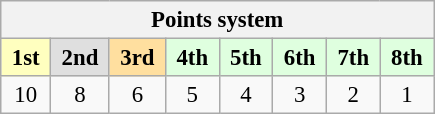<table class="wikitable" style="font-size:95%; text-align:center">
<tr>
<th colspan="19">Points system</th>
</tr>
<tr>
<td style="background:#ffffbf;"> <strong>1st</strong> </td>
<td style="background:#dfdfdf;"> <strong>2nd</strong> </td>
<td style="background:#ffdf9f;"> <strong>3rd</strong> </td>
<td style="background:#dfffdf;"> <strong>4th</strong> </td>
<td style="background:#dfffdf;"> <strong>5th</strong> </td>
<td style="background:#dfffdf;"> <strong>6th</strong> </td>
<td style="background:#dfffdf;"> <strong>7th</strong> </td>
<td style="background:#dfffdf;"> <strong>8th</strong> </td>
</tr>
<tr>
<td>10</td>
<td>8</td>
<td>6</td>
<td>5</td>
<td>4</td>
<td>3</td>
<td>2</td>
<td>1</td>
</tr>
</table>
